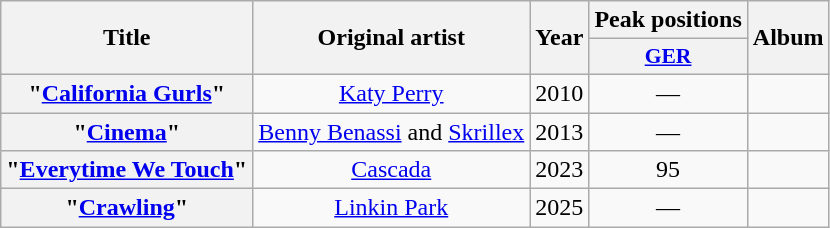<table class="wikitable plainrowheaders" style="text-align:center;">
<tr>
<th scope="col" rowspan="2">Title</th>
<th scope="col" rowspan="2">Original artist</th>
<th scope="col" rowspan="2">Year</th>
<th scope="col" colspan="1">Peak positions</th>
<th scope="col" rowspan="2">Album</th>
</tr>
<tr>
<th scope="col" style="width=3em; font-size:90%"><a href='#'>GER</a><br></th>
</tr>
<tr>
<th scope="row">"<a href='#'>California Gurls</a>"</th>
<td><a href='#'>Katy Perry</a></td>
<td>2010</td>
<td>—</td>
<td></td>
</tr>
<tr>
<th scope="row">"<a href='#'>Cinema</a>"</th>
<td><a href='#'>Benny Benassi</a> and <a href='#'>Skrillex</a></td>
<td>2013</td>
<td>—</td>
<td></td>
</tr>
<tr>
<th scope="row">"<a href='#'>Everytime We Touch</a>"</th>
<td><a href='#'>Cascada</a></td>
<td>2023</td>
<td>95</td>
<td></td>
</tr>
<tr>
<th scope="row">"<a href='#'>Crawling</a>"</th>
<td><a href='#'>Linkin Park</a></td>
<td>2025</td>
<td>—</td>
<td></td>
</tr>
</table>
